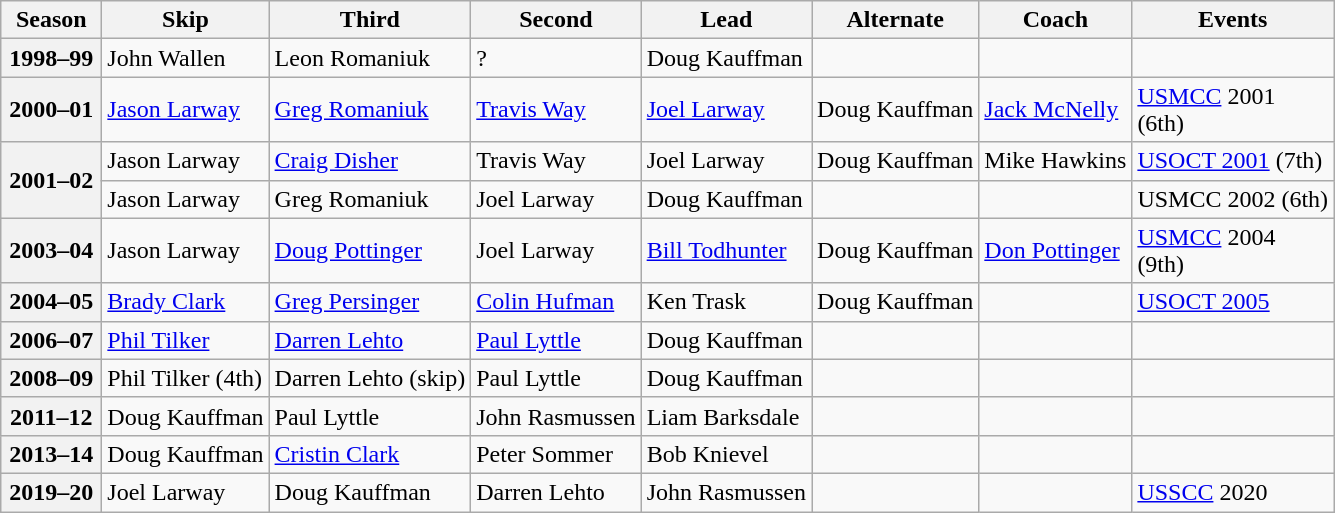<table class="wikitable">
<tr>
<th scope="col" width=60>Season</th>
<th scope="col">Skip</th>
<th scope="col">Third</th>
<th scope="col">Second</th>
<th scope="col">Lead</th>
<th scope="col">Alternate</th>
<th scope="col">Coach</th>
<th scope="col">Events</th>
</tr>
<tr>
<th scope="row">1998–99</th>
<td>John Wallen</td>
<td>Leon Romaniuk</td>
<td>?</td>
<td>Doug Kauffman</td>
<td></td>
<td></td>
<td></td>
</tr>
<tr>
<th scope="row">2000–01</th>
<td><a href='#'>Jason Larway</a></td>
<td><a href='#'>Greg Romaniuk</a></td>
<td><a href='#'>Travis Way</a></td>
<td><a href='#'>Joel Larway</a></td>
<td>Doug Kauffman</td>
<td><a href='#'>Jack McNelly</a></td>
<td><a href='#'>USMCC</a> 2001 <br> (6th)</td>
</tr>
<tr>
<th scope="row" rowspan=2>2001–02</th>
<td>Jason Larway</td>
<td><a href='#'>Craig Disher</a></td>
<td>Travis Way</td>
<td>Joel Larway</td>
<td>Doug Kauffman</td>
<td>Mike Hawkins</td>
<td><a href='#'>USOCT 2001</a> (7th)</td>
</tr>
<tr>
<td>Jason Larway</td>
<td>Greg Romaniuk</td>
<td>Joel Larway</td>
<td>Doug Kauffman</td>
<td></td>
<td></td>
<td>USMCC 2002 (6th)</td>
</tr>
<tr>
<th scope="row">2003–04</th>
<td>Jason Larway</td>
<td><a href='#'>Doug Pottinger</a></td>
<td>Joel Larway</td>
<td><a href='#'>Bill Todhunter</a></td>
<td>Doug Kauffman</td>
<td><a href='#'>Don Pottinger</a></td>
<td><a href='#'>USMCC</a> 2004 <br> (9th)</td>
</tr>
<tr>
<th scope="row">2004–05</th>
<td><a href='#'>Brady Clark</a></td>
<td><a href='#'>Greg Persinger</a></td>
<td><a href='#'>Colin Hufman</a></td>
<td>Ken Trask</td>
<td>Doug Kauffman</td>
<td></td>
<td><a href='#'>USOCT 2005</a> </td>
</tr>
<tr>
<th scope="row">2006–07</th>
<td><a href='#'>Phil Tilker</a></td>
<td><a href='#'>Darren Lehto</a></td>
<td><a href='#'>Paul Lyttle</a></td>
<td>Doug Kauffman</td>
<td></td>
<td></td>
<td></td>
</tr>
<tr>
<th scope="row">2008–09</th>
<td>Phil Tilker (4th)</td>
<td>Darren Lehto (skip)</td>
<td>Paul Lyttle</td>
<td>Doug Kauffman</td>
<td></td>
<td></td>
<td></td>
</tr>
<tr>
<th scope="row">2011–12</th>
<td>Doug Kauffman</td>
<td>Paul Lyttle</td>
<td>John Rasmussen</td>
<td>Liam Barksdale</td>
<td></td>
<td></td>
<td></td>
</tr>
<tr>
<th scope="row">2013–14</th>
<td>Doug Kauffman</td>
<td><a href='#'>Cristin Clark</a></td>
<td>Peter Sommer</td>
<td>Bob Knievel</td>
<td></td>
<td></td>
<td></td>
</tr>
<tr>
<th scope="row">2019–20</th>
<td>Joel Larway</td>
<td>Doug Kauffman</td>
<td>Darren Lehto</td>
<td>John Rasmussen</td>
<td></td>
<td></td>
<td><a href='#'>USSCC</a> 2020 </td>
</tr>
</table>
